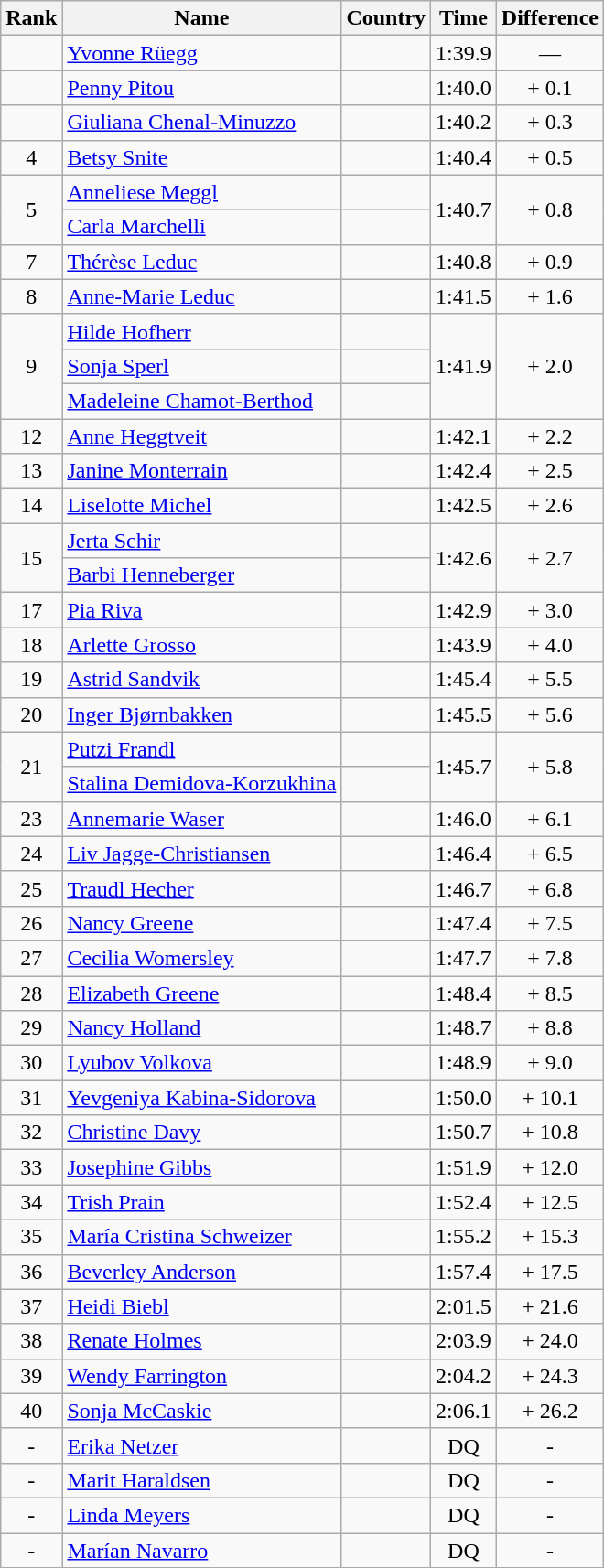<table class="wikitable sortable" style="text-align:center">
<tr>
<th>Rank</th>
<th>Name</th>
<th>Country</th>
<th>Time</th>
<th>Difference</th>
</tr>
<tr>
<td></td>
<td align=left><a href='#'>Yvonne Rüegg</a></td>
<td align=left></td>
<td>1:39.9</td>
<td>—</td>
</tr>
<tr>
<td></td>
<td align=left><a href='#'>Penny Pitou</a></td>
<td align=left></td>
<td>1:40.0</td>
<td>+ 0.1</td>
</tr>
<tr>
<td></td>
<td align=left><a href='#'>Giuliana Chenal-Minuzzo</a></td>
<td align=left></td>
<td>1:40.2</td>
<td>+ 0.3</td>
</tr>
<tr>
<td>4</td>
<td align=left><a href='#'>Betsy Snite</a></td>
<td align=left></td>
<td>1:40.4</td>
<td>+ 0.5</td>
</tr>
<tr>
<td rowspan=2>5</td>
<td align=left><a href='#'>Anneliese Meggl</a></td>
<td align=left></td>
<td rowspan=2>1:40.7</td>
<td rowspan=2>+ 0.8</td>
</tr>
<tr>
<td align=left><a href='#'>Carla Marchelli</a></td>
<td align=left></td>
</tr>
<tr>
<td>7</td>
<td align=left><a href='#'>Thérèse Leduc</a></td>
<td align=left></td>
<td>1:40.8</td>
<td>+ 0.9</td>
</tr>
<tr>
<td>8</td>
<td align=left><a href='#'>Anne-Marie Leduc</a></td>
<td align=left></td>
<td>1:41.5</td>
<td>+ 1.6</td>
</tr>
<tr>
<td rowspan=3>9</td>
<td align=left><a href='#'>Hilde Hofherr</a></td>
<td align=left></td>
<td rowspan=3>1:41.9</td>
<td rowspan=3>+ 2.0</td>
</tr>
<tr>
<td align=left><a href='#'>Sonja Sperl</a></td>
<td align=left></td>
</tr>
<tr>
<td align=left><a href='#'>Madeleine Chamot-Berthod</a></td>
<td align=left></td>
</tr>
<tr>
<td>12</td>
<td align=left><a href='#'>Anne Heggtveit</a></td>
<td align=left></td>
<td>1:42.1</td>
<td>+ 2.2</td>
</tr>
<tr>
<td>13</td>
<td align=left><a href='#'>Janine Monterrain</a></td>
<td align=left></td>
<td>1:42.4</td>
<td>+ 2.5</td>
</tr>
<tr>
<td>14</td>
<td align=left><a href='#'>Liselotte Michel</a></td>
<td align=left></td>
<td>1:42.5</td>
<td>+ 2.6</td>
</tr>
<tr>
<td rowspan=2>15</td>
<td align=left><a href='#'>Jerta Schir</a></td>
<td align=left></td>
<td rowspan=2>1:42.6</td>
<td rowspan=2>+ 2.7</td>
</tr>
<tr>
<td align=left><a href='#'>Barbi Henneberger</a></td>
<td align=left></td>
</tr>
<tr>
<td>17</td>
<td align=left><a href='#'>Pia Riva</a></td>
<td align=left></td>
<td>1:42.9</td>
<td>+ 3.0</td>
</tr>
<tr>
<td>18</td>
<td align=left><a href='#'>Arlette Grosso</a></td>
<td align=left></td>
<td>1:43.9</td>
<td>+ 4.0</td>
</tr>
<tr>
<td>19</td>
<td align=left><a href='#'>Astrid Sandvik</a></td>
<td align=left></td>
<td>1:45.4</td>
<td>+ 5.5</td>
</tr>
<tr>
<td>20</td>
<td align=left><a href='#'>Inger Bjørnbakken</a></td>
<td align=left></td>
<td>1:45.5</td>
<td>+ 5.6</td>
</tr>
<tr>
<td rowspan=2>21</td>
<td align=left><a href='#'>Putzi Frandl</a></td>
<td align=left></td>
<td rowspan=2>1:45.7</td>
<td rowspan=2>+ 5.8</td>
</tr>
<tr>
<td align=left><a href='#'>Stalina Demidova-Korzukhina</a></td>
<td align=left></td>
</tr>
<tr>
<td>23</td>
<td align=left><a href='#'>Annemarie Waser</a></td>
<td align=left></td>
<td>1:46.0</td>
<td>+ 6.1</td>
</tr>
<tr>
<td>24</td>
<td align=left><a href='#'>Liv Jagge-Christiansen</a></td>
<td align=left></td>
<td>1:46.4</td>
<td>+ 6.5</td>
</tr>
<tr>
<td>25</td>
<td align=left><a href='#'>Traudl Hecher</a></td>
<td align=left></td>
<td>1:46.7</td>
<td>+ 6.8</td>
</tr>
<tr>
<td>26</td>
<td align=left><a href='#'>Nancy Greene</a></td>
<td align=left></td>
<td>1:47.4</td>
<td>+ 7.5</td>
</tr>
<tr>
<td>27</td>
<td align=left><a href='#'>Cecilia Womersley</a></td>
<td align=left></td>
<td>1:47.7</td>
<td>+ 7.8</td>
</tr>
<tr>
<td>28</td>
<td align=left><a href='#'>Elizabeth Greene</a></td>
<td align=left></td>
<td>1:48.4</td>
<td>+ 8.5</td>
</tr>
<tr>
<td>29</td>
<td align=left><a href='#'>Nancy Holland</a></td>
<td align=left></td>
<td>1:48.7</td>
<td>+ 8.8</td>
</tr>
<tr>
<td>30</td>
<td align=left><a href='#'>Lyubov Volkova</a></td>
<td align=left></td>
<td>1:48.9</td>
<td>+ 9.0</td>
</tr>
<tr>
<td>31</td>
<td align=left><a href='#'>Yevgeniya Kabina-Sidorova</a></td>
<td align=left></td>
<td>1:50.0</td>
<td>+ 10.1</td>
</tr>
<tr>
<td>32</td>
<td align=left><a href='#'>Christine Davy</a></td>
<td align=left></td>
<td>1:50.7</td>
<td>+ 10.8</td>
</tr>
<tr>
<td>33</td>
<td align=left><a href='#'>Josephine Gibbs</a></td>
<td align=left></td>
<td>1:51.9</td>
<td>+ 12.0</td>
</tr>
<tr>
<td>34</td>
<td align=left><a href='#'>Trish Prain</a></td>
<td align=left></td>
<td>1:52.4</td>
<td>+ 12.5</td>
</tr>
<tr>
<td>35</td>
<td align=left><a href='#'>María Cristina Schweizer</a></td>
<td align=left></td>
<td>1:55.2</td>
<td>+ 15.3</td>
</tr>
<tr>
<td>36</td>
<td align=left><a href='#'>Beverley Anderson</a></td>
<td align=left></td>
<td>1:57.4</td>
<td>+ 17.5</td>
</tr>
<tr>
<td>37</td>
<td align=left><a href='#'>Heidi Biebl</a></td>
<td align=left></td>
<td>2:01.5</td>
<td>+ 21.6</td>
</tr>
<tr>
<td>38</td>
<td align=left><a href='#'>Renate Holmes</a></td>
<td align=left></td>
<td>2:03.9</td>
<td>+ 24.0</td>
</tr>
<tr>
<td>39</td>
<td align=left><a href='#'>Wendy Farrington</a></td>
<td align=left></td>
<td>2:04.2</td>
<td>+ 24.3</td>
</tr>
<tr>
<td>40</td>
<td align=left><a href='#'>Sonja McCaskie</a></td>
<td align=left></td>
<td>2:06.1</td>
<td>+ 26.2</td>
</tr>
<tr>
<td>-</td>
<td align=left><a href='#'>Erika Netzer</a></td>
<td align=left></td>
<td>DQ</td>
<td>-</td>
</tr>
<tr>
<td>-</td>
<td align=left><a href='#'>Marit Haraldsen</a></td>
<td align=left></td>
<td>DQ</td>
<td>-</td>
</tr>
<tr>
<td>-</td>
<td align=left><a href='#'>Linda Meyers</a></td>
<td align=left></td>
<td>DQ</td>
<td>-</td>
</tr>
<tr>
<td>-</td>
<td align=left><a href='#'>Marían Navarro</a></td>
<td align=left></td>
<td>DQ</td>
<td>-</td>
</tr>
</table>
